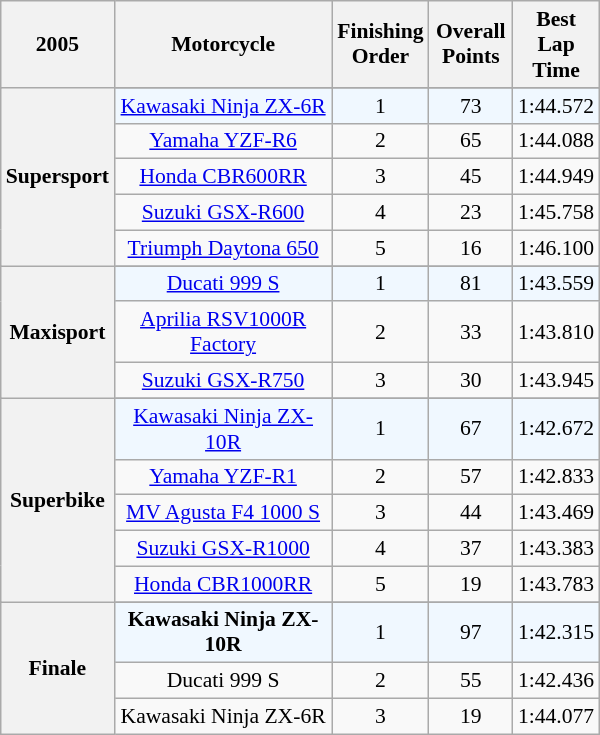<table class="wikitable" style="width:400px; text-align:center; font-size: 90%;">
<tr>
<th>2005</th>
<th width="150">Motorcycle</th>
<th width="50">Finishing Order</th>
<th width="50">Overall Points</th>
<th width="50">Best Lap Time</th>
</tr>
<tr>
<th rowspan=6>Supersport</th>
</tr>
<tr bgcolor="aliceblue">
<td><a href='#'>Kawasaki Ninja ZX-6R</a></td>
<td>1</td>
<td>73</td>
<td>1:44.572</td>
</tr>
<tr>
<td><a href='#'>Yamaha YZF-R6</a></td>
<td>2</td>
<td>65</td>
<td>1:44.088</td>
</tr>
<tr>
<td><a href='#'>Honda CBR600RR</a></td>
<td>3</td>
<td>45</td>
<td>1:44.949</td>
</tr>
<tr>
<td><a href='#'>Suzuki GSX-R600</a></td>
<td>4</td>
<td>23</td>
<td>1:45.758</td>
</tr>
<tr>
<td><a href='#'>Triumph Daytona 650</a></td>
<td>5</td>
<td>16</td>
<td>1:46.100</td>
</tr>
<tr>
<th rowspan=4>Maxisport</th>
</tr>
<tr bgcolor="aliceblue">
<td><a href='#'>Ducati 999 S</a></td>
<td>1</td>
<td>81</td>
<td>1:43.559</td>
</tr>
<tr>
<td><a href='#'>Aprilia RSV1000R Factory</a></td>
<td>2</td>
<td>33</td>
<td>1:43.810</td>
</tr>
<tr>
<td><a href='#'>Suzuki GSX-R750</a></td>
<td>3</td>
<td>30</td>
<td>1:43.945</td>
</tr>
<tr>
<th rowspan=6>Superbike</th>
</tr>
<tr bgcolor="aliceblue">
<td><a href='#'>Kawasaki Ninja ZX-10R</a></td>
<td>1</td>
<td>67</td>
<td>1:42.672</td>
</tr>
<tr>
<td><a href='#'>Yamaha YZF-R1</a></td>
<td>2</td>
<td>57</td>
<td>1:42.833</td>
</tr>
<tr>
<td><a href='#'>MV Agusta F4 1000 S</a></td>
<td>3</td>
<td>44</td>
<td>1:43.469</td>
</tr>
<tr>
<td><a href='#'>Suzuki GSX-R1000</a></td>
<td>4</td>
<td>37</td>
<td>1:43.383</td>
</tr>
<tr>
<td><a href='#'>Honda CBR1000RR</a></td>
<td>5</td>
<td>19</td>
<td>1:43.783</td>
</tr>
<tr>
<th rowspan=4>Finale</th>
</tr>
<tr bgcolor="aliceblue">
<td><strong>Kawasaki Ninja ZX-10R</strong></td>
<td>1</td>
<td>97</td>
<td>1:42.315</td>
</tr>
<tr>
<td>Ducati 999 S</td>
<td>2</td>
<td>55</td>
<td>1:42.436</td>
</tr>
<tr>
<td>Kawasaki Ninja ZX-6R</td>
<td>3</td>
<td>19</td>
<td>1:44.077</td>
</tr>
</table>
